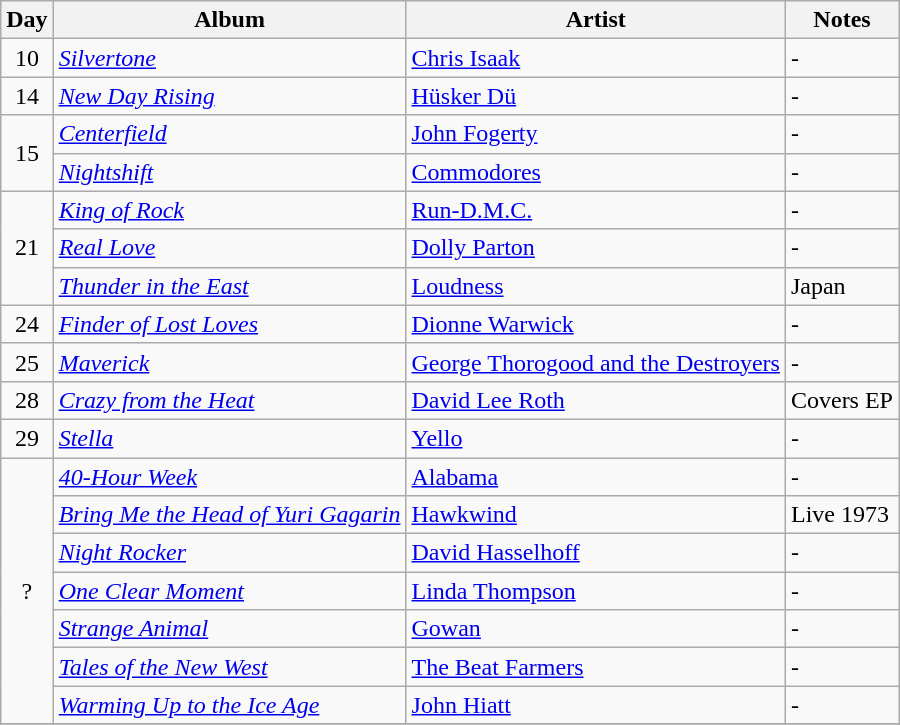<table class="wikitable">
<tr>
<th>Day</th>
<th>Album</th>
<th>Artist</th>
<th>Notes</th>
</tr>
<tr>
<td rowspan="1" align="center">10</td>
<td><em><a href='#'>Silvertone</a></em></td>
<td><a href='#'>Chris Isaak</a></td>
<td>-</td>
</tr>
<tr>
<td rowspan="1" align="center">14</td>
<td><em><a href='#'>New Day Rising</a></em></td>
<td><a href='#'>Hüsker Dü</a></td>
<td>-</td>
</tr>
<tr>
<td rowspan="2" align="center">15</td>
<td><em><a href='#'>Centerfield</a></em></td>
<td><a href='#'>John Fogerty</a></td>
<td>-</td>
</tr>
<tr>
<td><em><a href='#'>Nightshift</a></em></td>
<td><a href='#'>Commodores</a></td>
<td>-</td>
</tr>
<tr>
<td rowspan="3" align="center">21</td>
<td><em><a href='#'>King of Rock</a></em></td>
<td><a href='#'>Run-D.M.C.</a></td>
<td>-</td>
</tr>
<tr>
<td><em><a href='#'>Real Love</a></em></td>
<td><a href='#'>Dolly Parton</a></td>
<td>-</td>
</tr>
<tr>
<td><em><a href='#'>Thunder in the East</a></em></td>
<td><a href='#'>Loudness</a></td>
<td>Japan</td>
</tr>
<tr>
<td rowspan="1" align="center">24</td>
<td><em><a href='#'>Finder of Lost Loves</a></em></td>
<td><a href='#'>Dionne Warwick</a></td>
<td>-</td>
</tr>
<tr>
<td rowspan="1" align="center">25</td>
<td><em><a href='#'>Maverick</a></em></td>
<td><a href='#'>George Thorogood and the Destroyers</a></td>
<td>-</td>
</tr>
<tr>
<td rowspan="1" align="center">28</td>
<td><em><a href='#'>Crazy from the Heat</a></em></td>
<td><a href='#'>David Lee Roth</a></td>
<td>Covers EP</td>
</tr>
<tr>
<td rowspan="1" align="center">29</td>
<td><em><a href='#'>Stella</a></em></td>
<td><a href='#'>Yello</a></td>
<td>-</td>
</tr>
<tr>
<td rowspan="7" align="center">?</td>
<td><em><a href='#'>40-Hour Week</a></em></td>
<td><a href='#'>Alabama</a></td>
<td>-</td>
</tr>
<tr>
<td><em><a href='#'>Bring Me the Head of Yuri Gagarin</a></em></td>
<td><a href='#'>Hawkwind</a></td>
<td>Live 1973</td>
</tr>
<tr>
<td><em><a href='#'>Night Rocker</a></em></td>
<td><a href='#'>David Hasselhoff</a></td>
<td>-</td>
</tr>
<tr>
<td><em><a href='#'>One Clear Moment</a></em></td>
<td><a href='#'>Linda Thompson</a></td>
<td>-</td>
</tr>
<tr>
<td><em><a href='#'>Strange Animal</a></em></td>
<td><a href='#'>Gowan</a></td>
<td>-</td>
</tr>
<tr>
<td><em><a href='#'>Tales of the New West</a></em></td>
<td><a href='#'>The Beat Farmers</a></td>
<td>-</td>
</tr>
<tr>
<td><em><a href='#'>Warming Up to the Ice Age</a></em></td>
<td><a href='#'>John Hiatt</a></td>
<td>-</td>
</tr>
<tr>
</tr>
</table>
